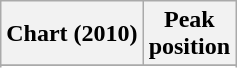<table class="wikitable sortable plainrowheaders" style="text-align:center">
<tr>
<th scope="col">Chart (2010)</th>
<th scope="col">Peak<br> position</th>
</tr>
<tr>
</tr>
<tr>
</tr>
<tr>
</tr>
</table>
